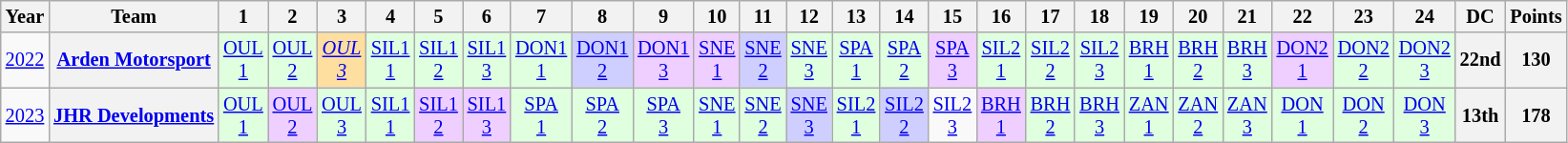<table class="wikitable" style="text-align:center; font-size:85%">
<tr>
<th>Year</th>
<th>Team</th>
<th>1</th>
<th>2</th>
<th>3</th>
<th>4</th>
<th>5</th>
<th>6</th>
<th>7</th>
<th>8</th>
<th>9</th>
<th>10</th>
<th>11</th>
<th>12</th>
<th>13</th>
<th>14</th>
<th>15</th>
<th>16</th>
<th>17</th>
<th>18</th>
<th>19</th>
<th>20</th>
<th>21</th>
<th>22</th>
<th>23</th>
<th>24</th>
<th>DC</th>
<th>Points</th>
</tr>
<tr>
<td><a href='#'>2022</a></td>
<th nowrap><a href='#'>Arden Motorsport</a></th>
<td style="background:#DFFFDF;"><a href='#'>OUL<br>1</a><br></td>
<td style="background:#DFFFDF;"><a href='#'>OUL<br>2</a><br></td>
<td style="background:#FFDF9F;"><em><a href='#'>OUL<br>3</a></em><br></td>
<td style="background:#DFFFDF;"><a href='#'>SIL1<br>1</a><br></td>
<td style="background:#DFFFDF;"><a href='#'>SIL1<br>2</a><br></td>
<td style="background:#DFFFDF;"><a href='#'>SIL1<br>3</a><br></td>
<td style="background:#DFFFDF;"><a href='#'>DON1<br>1</a><br></td>
<td style="background:#CFCFFF;"><a href='#'>DON1<br>2</a><br></td>
<td style="background:#EFCFFF;"><a href='#'>DON1<br>3</a><br></td>
<td style="background:#EFCFFF;"><a href='#'>SNE<br>1</a><br></td>
<td style="background:#CFCFFF;"><a href='#'>SNE<br>2</a><br></td>
<td style="background:#DFFFDF;"><a href='#'>SNE<br>3</a><br></td>
<td style="background:#DFFFDF;"><a href='#'>SPA<br>1</a><br></td>
<td style="background:#DFFFDF;"><a href='#'>SPA<br>2</a><br></td>
<td style="background:#EFCFFF;"><a href='#'>SPA<br>3</a><br></td>
<td style="background:#DFFFDF;"><a href='#'>SIL2<br>1</a><br></td>
<td style="background:#DFFFDF;"><a href='#'>SIL2<br>2</a><br></td>
<td style="background:#DFFFDF;"><a href='#'>SIL2<br>3</a><br></td>
<td style="background:#DFFFDF;"><a href='#'>BRH<br>1</a><br></td>
<td style="background:#DFFFDF;"><a href='#'>BRH<br>2</a><br></td>
<td style="background:#DFFFDF;"><a href='#'>BRH<br>3</a><br></td>
<td style="background:#EFCFFF;"><a href='#'>DON2<br>1</a><br></td>
<td style="background:#DFFFDF;"><a href='#'>DON2<br>2</a><br></td>
<td style="background:#DFFFDF;"><a href='#'>DON2<br>3</a><br></td>
<th>22nd</th>
<th>130</th>
</tr>
<tr>
<td><a href='#'>2023</a></td>
<th nowrap><a href='#'>JHR Developments</a></th>
<td style="background:#DFFFDF;"><a href='#'>OUL<br>1</a><br></td>
<td style="background:#EFCFFF;"><a href='#'>OUL<br>2</a><br></td>
<td style="background:#DFFFDF;"><a href='#'>OUL<br>3</a><br></td>
<td style="background:#DFFFDF;"><a href='#'>SIL1<br>1</a><br></td>
<td style="background:#EFCFFF;"><a href='#'>SIL1<br>2</a><br></td>
<td style="background:#EFCFFF;"><a href='#'>SIL1<br>3</a><br></td>
<td style="background:#DFFFDF;"><a href='#'>SPA<br>1</a><br></td>
<td style="background:#DFFFDF;"><a href='#'>SPA<br>2</a><br></td>
<td style="background:#DFFFDF;"><a href='#'>SPA<br>3</a><br></td>
<td style="background:#DFFFDF;"><a href='#'>SNE<br>1</a><br></td>
<td style="background:#DFFFDF;"><a href='#'>SNE<br>2</a><br></td>
<td style="background:#CFCFFF;"><a href='#'>SNE<br>3</a><br></td>
<td style="background:#DFFFDF;"><a href='#'>SIL2<br>1</a><br></td>
<td style="background:#CFCFFF;"><a href='#'>SIL2<br>2</a><br></td>
<td style="background:FFFFFF;"><a href='#'>SIL2<br>3</a><br></td>
<td style="background:#EFCFFF;"><a href='#'>BRH<br>1</a><br></td>
<td style="background:#DFFFDF;"><a href='#'>BRH<br>2</a><br></td>
<td style="background:#DFFFDF;"><a href='#'>BRH<br>3</a><br></td>
<td style="background:#DFFFDF;"><a href='#'>ZAN<br>1</a><br></td>
<td style="background:#DFFFDF;"><a href='#'>ZAN<br>2</a><br></td>
<td style="background:#DFFFDF;"><a href='#'>ZAN<br>3</a><br></td>
<td style="background:#DFFFDF;"><a href='#'>DON<br>1</a><br></td>
<td style="background:#DFFFDF;"><a href='#'>DON<br>2</a><br></td>
<td style="background:#DFFFDF;"><a href='#'>DON<br>3</a><br></td>
<th>13th</th>
<th>178</th>
</tr>
</table>
